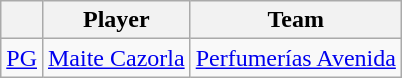<table class="wikitable">
<tr>
<th style="text-align:center;"></th>
<th style="text-align:center;">Player</th>
<th style="text-align:center;">Team</th>
</tr>
<tr>
<td style="text-align:center;"><a href='#'>PG</a></td>
<td> <a href='#'>Maite Cazorla</a></td>
<td><a href='#'>Perfumerías Avenida</a></td>
</tr>
</table>
